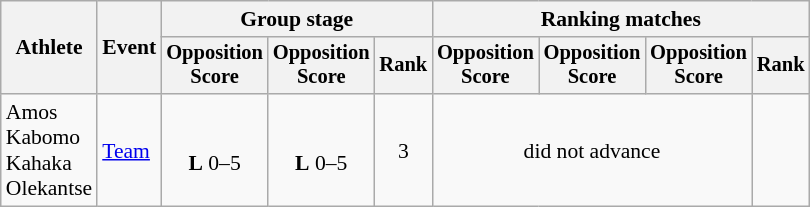<table class="wikitable" style="font-size:90%">
<tr>
<th rowspan=2>Athlete</th>
<th rowspan=2>Event</th>
<th colspan=3>Group stage</th>
<th colspan=4>Ranking matches</th>
</tr>
<tr style="font-size:95%">
<th>Opposition<br>Score</th>
<th>Opposition<br>Score</th>
<th>Rank</th>
<th>Opposition<br>Score</th>
<th>Opposition<br>Score</th>
<th>Opposition<br>Score</th>
<th>Rank</th>
</tr>
<tr align=center>
<td align=left>Amos<br>Kabomo<br>Kahaka<br>Olekantse</td>
<td align=left><a href='#'>Team</a></td>
<td><br><strong>L</strong> 0–5</td>
<td><br><strong>L</strong> 0–5</td>
<td>3</td>
<td colspan=3>did not advance</td>
<td></td>
</tr>
</table>
